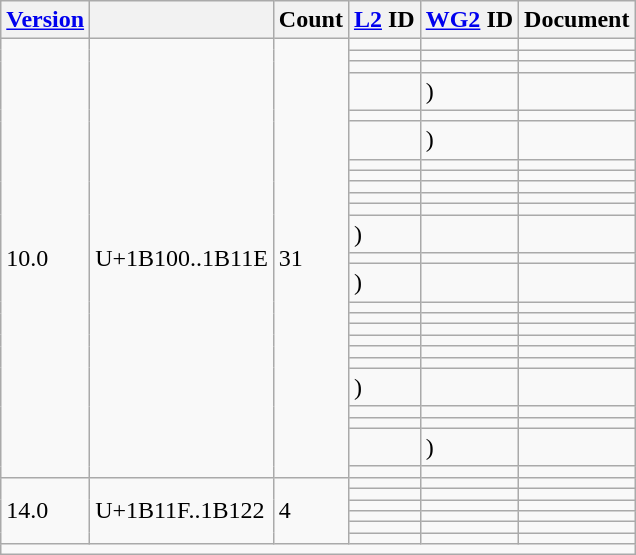<table class="wikitable collapsible sticky-header">
<tr>
<th><a href='#'>Version</a></th>
<th></th>
<th>Count</th>
<th><a href='#'>L2</a> ID</th>
<th><a href='#'>WG2</a> ID</th>
<th>Document</th>
</tr>
<tr>
<td rowspan="25">10.0</td>
<td rowspan="25">U+1B100..1B11E</td>
<td rowspan="25">31</td>
<td></td>
<td></td>
<td></td>
</tr>
<tr>
<td></td>
<td></td>
<td></td>
</tr>
<tr>
<td></td>
<td></td>
<td></td>
</tr>
<tr>
<td></td>
<td> )</td>
<td></td>
</tr>
<tr>
<td></td>
<td></td>
<td></td>
</tr>
<tr>
<td></td>
<td> )</td>
<td></td>
</tr>
<tr>
<td></td>
<td></td>
<td></td>
</tr>
<tr>
<td></td>
<td></td>
<td></td>
</tr>
<tr>
<td></td>
<td></td>
<td></td>
</tr>
<tr>
<td></td>
<td></td>
<td></td>
</tr>
<tr>
<td></td>
<td></td>
<td></td>
</tr>
<tr>
<td> )</td>
<td></td>
<td></td>
</tr>
<tr>
<td></td>
<td></td>
<td></td>
</tr>
<tr>
<td> )</td>
<td></td>
<td></td>
</tr>
<tr>
<td></td>
<td></td>
<td></td>
</tr>
<tr>
<td></td>
<td></td>
<td></td>
</tr>
<tr>
<td></td>
<td></td>
<td></td>
</tr>
<tr>
<td></td>
<td></td>
<td></td>
</tr>
<tr>
<td></td>
<td></td>
<td></td>
</tr>
<tr>
<td></td>
<td></td>
<td></td>
</tr>
<tr>
<td> )</td>
<td></td>
<td></td>
</tr>
<tr>
<td></td>
<td></td>
<td></td>
</tr>
<tr>
<td></td>
<td></td>
<td></td>
</tr>
<tr>
<td></td>
<td> )</td>
<td></td>
</tr>
<tr>
<td></td>
<td></td>
<td></td>
</tr>
<tr>
<td rowspan="6">14.0</td>
<td rowspan="6">U+1B11F..1B122</td>
<td rowspan="6">4</td>
<td></td>
<td></td>
<td></td>
</tr>
<tr>
<td></td>
<td></td>
<td></td>
</tr>
<tr>
<td></td>
<td></td>
<td></td>
</tr>
<tr>
<td></td>
<td></td>
<td></td>
</tr>
<tr>
<td></td>
<td></td>
<td></td>
</tr>
<tr>
<td></td>
<td></td>
<td></td>
</tr>
<tr class="sortbottom">
<td colspan="6"></td>
</tr>
</table>
